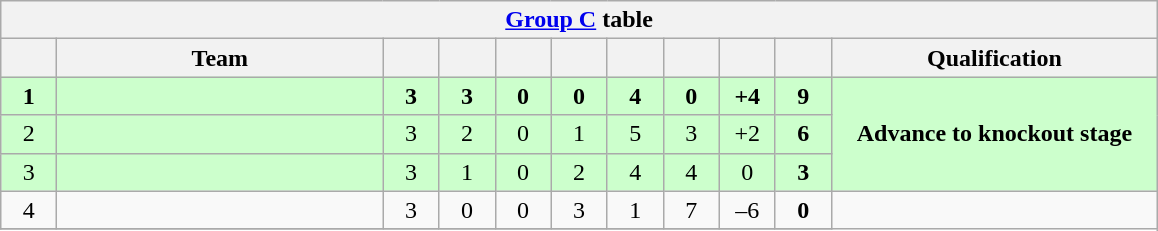<table class="wikitable" style="text-align: center;">
<tr>
<th colspan="11"><a href='#'>Group C</a> table</th>
</tr>
<tr>
<th width=30></th>
<th width="210">Team</th>
<th width=30></th>
<th width=30></th>
<th width=30></th>
<th width=30></th>
<th width=30></th>
<th width=30></th>
<th width=30></th>
<th width=30></th>
<th width=210>Qualification</th>
</tr>
<tr style="background:#ccffcc;">
<td><strong>1</strong></td>
<td align="left"><strong></strong></td>
<td><strong>3</strong></td>
<td><strong>3</strong></td>
<td><strong>0</strong></td>
<td><strong>0</strong></td>
<td><strong>4</strong></td>
<td><strong>0</strong></td>
<td><strong>+4</strong></td>
<td><strong>9</strong></td>
<td rowspan="3"><strong>Advance to knockout stage</strong></td>
</tr>
<tr style="background:#ccffcc;">
<td>2</td>
<td align="left"></td>
<td>3</td>
<td>2</td>
<td>0</td>
<td>1</td>
<td>5</td>
<td>3</td>
<td>+2</td>
<td><strong>6</strong></td>
</tr>
<tr style="background:#ccffcc;">
<td>3</td>
<td align="left"></td>
<td>3</td>
<td>1</td>
<td>0</td>
<td>2</td>
<td>4</td>
<td>4</td>
<td>0</td>
<td><strong>3</strong></td>
</tr>
<tr>
<td>4</td>
<td align="left"></td>
<td>3</td>
<td>0</td>
<td>0</td>
<td>3</td>
<td>1</td>
<td>7</td>
<td>–6</td>
<td><strong>0</strong></td>
</tr>
<tr>
</tr>
</table>
